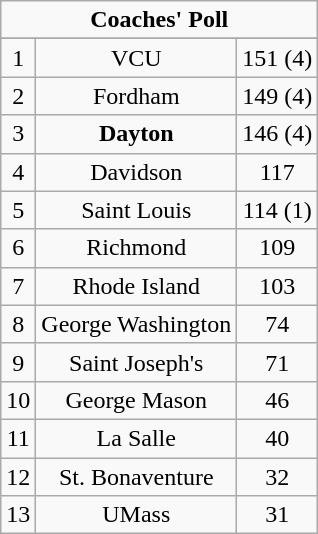<table class="wikitable" style="display: inline-table;">
<tr>
<td align="center" Colspan="3"><strong>Coaches' Poll</strong></td>
</tr>
<tr align="center">
</tr>
<tr align="center">
<td>1</td>
<td>VCU</td>
<td>151 (4)</td>
</tr>
<tr align="center">
<td>2</td>
<td>Fordham</td>
<td>149 (4)</td>
</tr>
<tr align="center">
<td>3</td>
<td><strong>Dayton</strong></td>
<td>146 (4)</td>
</tr>
<tr align="center">
<td>4</td>
<td>Davidson</td>
<td>117</td>
</tr>
<tr align="center">
<td>5</td>
<td>Saint Louis</td>
<td>114 (1)</td>
</tr>
<tr align="center">
<td>6</td>
<td>Richmond</td>
<td>109</td>
</tr>
<tr align="center">
<td>7</td>
<td>Rhode Island</td>
<td>103</td>
</tr>
<tr align="center">
<td>8</td>
<td>George Washington</td>
<td>74</td>
</tr>
<tr align="center">
<td>9</td>
<td>Saint Joseph's</td>
<td>71</td>
</tr>
<tr align="center">
<td>10</td>
<td>George Mason</td>
<td>46</td>
</tr>
<tr align="center">
<td>11</td>
<td>La Salle</td>
<td>40</td>
</tr>
<tr align="center">
<td>12</td>
<td>St. Bonaventure</td>
<td>32</td>
</tr>
<tr align="center">
<td>13</td>
<td>UMass</td>
<td>31</td>
</tr>
</table>
